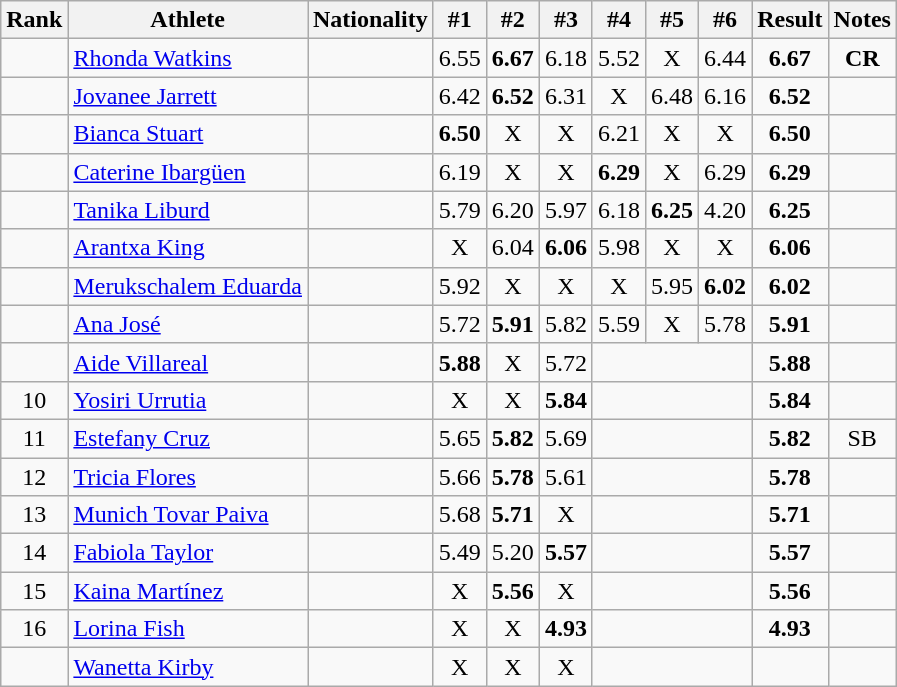<table class="wikitable sortable" style="text-align:center">
<tr>
<th>Rank</th>
<th>Athlete</th>
<th>Nationality</th>
<th>#1</th>
<th>#2</th>
<th>#3</th>
<th>#4</th>
<th>#5</th>
<th>#6</th>
<th>Result</th>
<th>Notes</th>
</tr>
<tr>
<td></td>
<td align=left><a href='#'>Rhonda Watkins</a></td>
<td align=left></td>
<td>6.55</td>
<td><strong>6.67</strong></td>
<td>6.18</td>
<td>5.52</td>
<td>X</td>
<td>6.44</td>
<td><strong>6.67</strong></td>
<td><strong>CR</strong></td>
</tr>
<tr>
<td></td>
<td align=left><a href='#'>Jovanee Jarrett</a></td>
<td align=left></td>
<td>6.42</td>
<td><strong>6.52</strong></td>
<td>6.31</td>
<td>X</td>
<td>6.48</td>
<td>6.16</td>
<td><strong>6.52</strong></td>
<td></td>
</tr>
<tr>
<td></td>
<td align=left><a href='#'>Bianca Stuart</a></td>
<td align=left></td>
<td><strong>6.50</strong></td>
<td>X</td>
<td>X</td>
<td>6.21</td>
<td>X</td>
<td>X</td>
<td><strong>6.50</strong></td>
<td></td>
</tr>
<tr>
<td></td>
<td align=left><a href='#'>Caterine Ibargüen</a></td>
<td align=left></td>
<td>6.19</td>
<td>X</td>
<td>X</td>
<td><strong>6.29</strong></td>
<td>X</td>
<td>6.29</td>
<td><strong>6.29</strong></td>
<td></td>
</tr>
<tr>
<td></td>
<td align=left><a href='#'>Tanika Liburd</a></td>
<td align=left></td>
<td>5.79</td>
<td>6.20</td>
<td>5.97</td>
<td>6.18</td>
<td><strong>6.25</strong></td>
<td>4.20</td>
<td><strong>6.25</strong></td>
<td></td>
</tr>
<tr>
<td></td>
<td align=left><a href='#'>Arantxa King</a></td>
<td align=left></td>
<td>X</td>
<td>6.04</td>
<td><strong>6.06</strong></td>
<td>5.98</td>
<td>X</td>
<td>X</td>
<td><strong>6.06</strong></td>
<td></td>
</tr>
<tr>
<td></td>
<td align=left><a href='#'>Merukschalem Eduarda</a></td>
<td align=left></td>
<td>5.92</td>
<td>X</td>
<td>X</td>
<td>X</td>
<td>5.95</td>
<td><strong>6.02</strong></td>
<td><strong>6.02</strong></td>
<td></td>
</tr>
<tr>
<td></td>
<td align=left><a href='#'>Ana José</a></td>
<td align=left></td>
<td>5.72</td>
<td><strong>5.91</strong></td>
<td>5.82</td>
<td>5.59</td>
<td>X</td>
<td>5.78</td>
<td><strong>5.91</strong></td>
<td></td>
</tr>
<tr>
<td></td>
<td align=left><a href='#'>Aide Villareal</a></td>
<td align=left></td>
<td><strong>5.88</strong></td>
<td>X</td>
<td>5.72</td>
<td colspan=3></td>
<td><strong>5.88</strong></td>
<td></td>
</tr>
<tr>
<td>10</td>
<td align=left><a href='#'>Yosiri Urrutia</a></td>
<td align=left></td>
<td>X</td>
<td>X</td>
<td><strong>5.84</strong></td>
<td colspan=3></td>
<td><strong>5.84</strong></td>
<td></td>
</tr>
<tr>
<td>11</td>
<td align=left><a href='#'>Estefany Cruz</a></td>
<td align=left></td>
<td>5.65</td>
<td><strong>5.82</strong></td>
<td>5.69</td>
<td colspan=3></td>
<td><strong>5.82</strong></td>
<td>SB</td>
</tr>
<tr>
<td>12</td>
<td align=left><a href='#'>Tricia Flores</a></td>
<td align=left></td>
<td>5.66</td>
<td><strong>5.78</strong></td>
<td>5.61</td>
<td colspan=3></td>
<td><strong>5.78</strong></td>
<td></td>
</tr>
<tr>
<td>13</td>
<td align=left><a href='#'>Munich Tovar Paiva</a></td>
<td align=left></td>
<td>5.68</td>
<td><strong>5.71</strong></td>
<td>X</td>
<td colspan=3></td>
<td><strong>5.71</strong></td>
<td></td>
</tr>
<tr>
<td>14</td>
<td align=left><a href='#'>Fabiola Taylor</a></td>
<td align=left></td>
<td>5.49</td>
<td>5.20</td>
<td><strong>5.57</strong></td>
<td colspan=3></td>
<td><strong>5.57</strong></td>
<td></td>
</tr>
<tr>
<td>15</td>
<td align=left><a href='#'>Kaina Martínez</a></td>
<td align=left></td>
<td>X</td>
<td><strong>5.56</strong></td>
<td>X</td>
<td colspan=3></td>
<td><strong>5.56</strong></td>
<td></td>
</tr>
<tr>
<td>16</td>
<td align=left><a href='#'>Lorina Fish</a></td>
<td align=left></td>
<td>X</td>
<td>X</td>
<td><strong>4.93</strong></td>
<td colspan=3></td>
<td><strong>4.93</strong></td>
<td></td>
</tr>
<tr>
<td></td>
<td align=left><a href='#'>Wanetta Kirby</a></td>
<td align=left></td>
<td>X</td>
<td>X</td>
<td>X</td>
<td colspan=3></td>
<td><strong></strong></td>
<td></td>
</tr>
</table>
